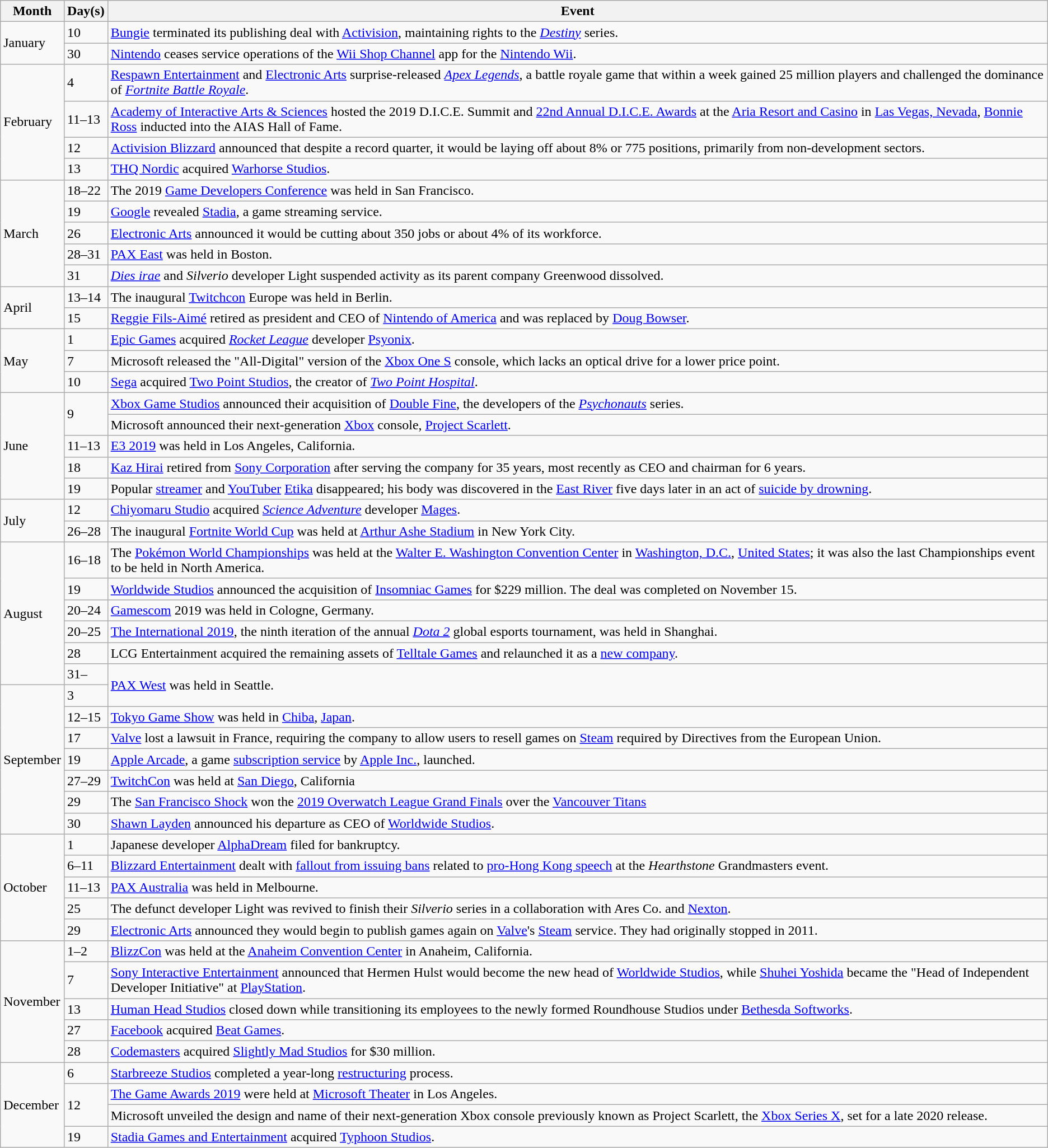<table class="wikitable">
<tr>
<th>Month</th>
<th>Day(s)</th>
<th>Event</th>
</tr>
<tr>
<td rowspan="2">January</td>
<td>10</td>
<td><a href='#'>Bungie</a> terminated its publishing deal with <a href='#'>Activision</a>, maintaining rights to the <em><a href='#'>Destiny</a></em> series.</td>
</tr>
<tr>
<td>30</td>
<td><a href='#'>Nintendo</a> ceases service operations of the <a href='#'>Wii Shop Channel</a> app for the <a href='#'>Nintendo Wii</a>.</td>
</tr>
<tr>
<td rowspan="4">February</td>
<td>4</td>
<td><a href='#'>Respawn Entertainment</a> and <a href='#'>Electronic Arts</a> surprise-released <em><a href='#'>Apex Legends</a></em>, a battle royale game that within a week gained 25 million players and challenged the dominance of <em><a href='#'>Fortnite Battle Royale</a></em>.</td>
</tr>
<tr>
<td>11–13</td>
<td><a href='#'>Academy of Interactive Arts & Sciences</a> hosted the 2019 D.I.C.E. Summit and <a href='#'>22nd Annual D.I.C.E. Awards</a> at the <a href='#'>Aria Resort and Casino</a> in <a href='#'>Las Vegas, Nevada</a>, <a href='#'>Bonnie Ross</a> inducted into the AIAS Hall of Fame.</td>
</tr>
<tr>
<td>12</td>
<td><a href='#'>Activision Blizzard</a> announced that despite a record quarter, it would be laying off about 8% or 775 positions, primarily from non-development sectors.</td>
</tr>
<tr>
<td>13</td>
<td><a href='#'>THQ Nordic</a> acquired <a href='#'>Warhorse Studios</a>.</td>
</tr>
<tr>
<td rowspan="5">March</td>
<td>18–22</td>
<td>The 2019 <a href='#'>Game Developers Conference</a> was held in San Francisco.</td>
</tr>
<tr>
<td>19</td>
<td><a href='#'>Google</a> revealed <a href='#'>Stadia</a>, a game streaming service.</td>
</tr>
<tr>
<td>26</td>
<td><a href='#'>Electronic Arts</a> announced it would be cutting about 350 jobs or about 4% of its workforce.</td>
</tr>
<tr>
<td>28–31</td>
<td><a href='#'>PAX East</a> was held in Boston.</td>
</tr>
<tr>
<td>31</td>
<td><em><a href='#'>Dies irae</a></em> and <em>Silverio</em> developer Light suspended activity as its parent company Greenwood dissolved.</td>
</tr>
<tr>
<td rowspan="2">April</td>
<td>13–14</td>
<td>The inaugural <a href='#'>Twitchcon</a> Europe was held in Berlin.</td>
</tr>
<tr>
<td>15</td>
<td><a href='#'>Reggie Fils-Aimé</a> retired as president and CEO of <a href='#'>Nintendo of America</a> and was replaced by <a href='#'>Doug Bowser</a>.</td>
</tr>
<tr>
<td rowspan="3">May</td>
<td>1</td>
<td><a href='#'>Epic Games</a> acquired <em><a href='#'>Rocket League</a></em> developer <a href='#'>Psyonix</a>.</td>
</tr>
<tr>
<td>7</td>
<td>Microsoft released the "All-Digital" version of the <a href='#'>Xbox One S</a> console, which lacks an optical drive for a lower price point.</td>
</tr>
<tr>
<td>10</td>
<td><a href='#'>Sega</a> acquired <a href='#'>Two Point Studios</a>, the creator of <em><a href='#'>Two Point Hospital</a></em>.</td>
</tr>
<tr>
<td rowspan="5">June</td>
<td rowspan="2">9</td>
<td><a href='#'>Xbox Game Studios</a> announced their acquisition of <a href='#'>Double Fine</a>, the developers of the <em><a href='#'>Psychonauts</a></em> series.</td>
</tr>
<tr>
<td>Microsoft announced their next-generation <a href='#'>Xbox</a> console, <a href='#'>Project Scarlett</a>.</td>
</tr>
<tr>
<td>11–13</td>
<td><a href='#'>E3 2019</a> was held in Los Angeles, California.</td>
</tr>
<tr>
<td>18</td>
<td><a href='#'>Kaz Hirai</a> retired from <a href='#'>Sony Corporation</a> after serving the company for 35 years, most recently as CEO and chairman for 6 years.</td>
</tr>
<tr>
<td>19</td>
<td>Popular <a href='#'>streamer</a> and <a href='#'>YouTuber</a> <a href='#'>Etika</a> disappeared; his body was discovered in the <a href='#'>East River</a> five days later in an act of <a href='#'>suicide by drowning</a>.</td>
</tr>
<tr>
<td rowspan="2">July</td>
<td>12</td>
<td><a href='#'>Chiyomaru Studio</a> acquired <em><a href='#'>Science Adventure</a></em> developer <a href='#'>Mages</a>.</td>
</tr>
<tr>
<td>26–28</td>
<td>The inaugural <a href='#'>Fortnite World Cup</a> was held at <a href='#'>Arthur Ashe Stadium</a> in New York City.</td>
</tr>
<tr>
<td rowspan="6">August</td>
<td>16–18</td>
<td>The <a href='#'>Pokémon World Championships</a> was held at the <a href='#'>Walter E. Washington Convention Center</a> in <a href='#'>Washington, D.C.</a>, <a href='#'>United States</a>; it was also the last Championships event to be held in North America.</td>
</tr>
<tr>
<td>19</td>
<td><a href='#'>Worldwide Studios</a> announced the acquisition of <a href='#'>Insomniac Games</a> for $229 million. The deal was completed on November 15.</td>
</tr>
<tr>
<td>20–24</td>
<td><a href='#'>Gamescom</a> 2019 was held in Cologne, Germany.</td>
</tr>
<tr>
<td>20–25</td>
<td><a href='#'>The International 2019</a>, the ninth iteration of the annual <em><a href='#'>Dota 2</a></em> global esports tournament, was held in Shanghai.</td>
</tr>
<tr>
<td>28</td>
<td>LCG Entertainment acquired the remaining assets of <a href='#'>Telltale Games</a> and relaunched it as a <a href='#'>new company</a>.</td>
</tr>
<tr>
<td>31–</td>
<td rowspan="2"><a href='#'>PAX West</a> was held in Seattle.</td>
</tr>
<tr>
<td rowspan="7">September</td>
<td>3</td>
</tr>
<tr>
<td>12–15</td>
<td><a href='#'>Tokyo Game Show</a> was held in <a href='#'>Chiba</a>, <a href='#'>Japan</a>.</td>
</tr>
<tr>
<td>17</td>
<td><a href='#'>Valve</a> lost a lawsuit in France, requiring the company to allow users to resell games on <a href='#'>Steam</a> required by Directives from the European Union.</td>
</tr>
<tr>
<td>19</td>
<td><a href='#'>Apple Arcade</a>, a game <a href='#'>subscription service</a> by <a href='#'>Apple Inc.</a>, launched.</td>
</tr>
<tr>
<td>27–29</td>
<td><a href='#'>TwitchCon</a> was held at <a href='#'>San Diego</a>, California</td>
</tr>
<tr>
<td>29</td>
<td>The <a href='#'>San Francisco Shock</a> won the <a href='#'>2019 Overwatch League Grand Finals</a> over the <a href='#'>Vancouver Titans</a></td>
</tr>
<tr>
<td>30</td>
<td><a href='#'>Shawn Layden</a> announced his departure as CEO of <a href='#'>Worldwide Studios</a>.</td>
</tr>
<tr>
<td rowspan="5">October</td>
<td>1</td>
<td>Japanese developer <a href='#'>AlphaDream</a> filed for bankruptcy.</td>
</tr>
<tr>
<td>6–11</td>
<td><a href='#'>Blizzard Entertainment</a> dealt with <a href='#'>fallout from issuing bans</a> related to <a href='#'>pro-Hong Kong speech</a> at the <em>Hearthstone</em> Grandmasters event.</td>
</tr>
<tr>
<td>11–13</td>
<td><a href='#'>PAX Australia</a> was held in Melbourne.</td>
</tr>
<tr>
<td>25</td>
<td>The defunct developer Light was revived to finish their <em>Silverio</em> series in a collaboration with Ares Co. and <a href='#'>Nexton</a>.</td>
</tr>
<tr>
<td>29</td>
<td><a href='#'>Electronic Arts</a> announced they would begin to publish games again on <a href='#'>Valve</a>'s <a href='#'>Steam</a> service. They had originally stopped in 2011.</td>
</tr>
<tr>
<td rowspan="5">November</td>
<td>1–2</td>
<td><a href='#'>BlizzCon</a> was held at the <a href='#'>Anaheim Convention Center</a> in Anaheim, California.</td>
</tr>
<tr>
<td>7</td>
<td><a href='#'>Sony Interactive Entertainment</a> announced that Hermen Hulst would become the new head of <a href='#'>Worldwide Studios</a>, while <a href='#'>Shuhei Yoshida</a> became the "Head of Independent Developer Initiative" at <a href='#'>PlayStation</a>.</td>
</tr>
<tr>
<td>13</td>
<td><a href='#'>Human Head Studios</a> closed down while transitioning its employees to the newly formed Roundhouse Studios under <a href='#'>Bethesda Softworks</a>.</td>
</tr>
<tr>
<td>27</td>
<td><a href='#'>Facebook</a> acquired <a href='#'>Beat Games</a>.</td>
</tr>
<tr>
<td>28</td>
<td><a href='#'>Codemasters</a> acquired <a href='#'>Slightly Mad Studios</a> for $30 million.</td>
</tr>
<tr>
<td rowspan="4">December</td>
<td>6</td>
<td><a href='#'>Starbreeze Studios</a> completed a year-long <a href='#'>restructuring</a> process.</td>
</tr>
<tr>
<td rowspan="2">12</td>
<td><a href='#'>The Game Awards 2019</a> were held at <a href='#'>Microsoft Theater</a> in Los Angeles.</td>
</tr>
<tr>
<td>Microsoft unveiled the design and name of their next-generation Xbox console previously known as Project Scarlett, the <a href='#'>Xbox Series X</a>, set for a late 2020 release.</td>
</tr>
<tr>
<td>19</td>
<td><a href='#'>Stadia Games and Entertainment</a> acquired <a href='#'>Typhoon Studios</a>.</td>
</tr>
</table>
